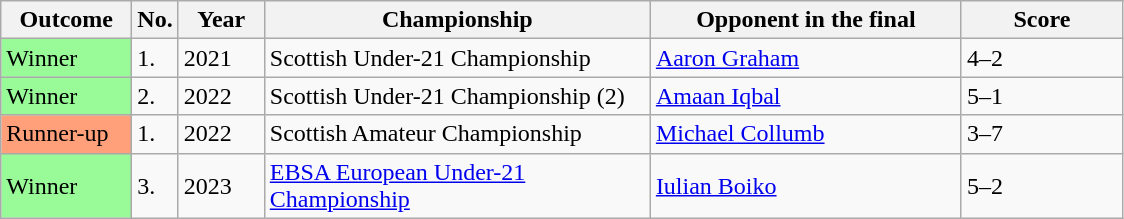<table class="sortable wikitable">
<tr>
<th width="80">Outcome</th>
<th width="20">No.</th>
<th width="50">Year</th>
<th width="250">Championship</th>
<th width="200">Opponent in the final</th>
<th width="100">Score</th>
</tr>
<tr>
<td style="background:#98fb98;">Winner</td>
<td>1.</td>
<td>2021</td>
<td>Scottish Under-21 Championship</td>
<td> <a href='#'>Aaron Graham</a></td>
<td>4–2</td>
</tr>
<tr>
<td style="background:#98fb98;">Winner</td>
<td>2.</td>
<td>2022</td>
<td>Scottish Under-21 Championship (2)</td>
<td> <a href='#'>Amaan Iqbal</a></td>
<td>5–1</td>
</tr>
<tr>
<td style="background:#ffa07a;">Runner-up</td>
<td>1.</td>
<td>2022</td>
<td>Scottish Amateur Championship</td>
<td> <a href='#'>Michael Collumb</a></td>
<td>3–7</td>
</tr>
<tr>
<td style="background:#98fb98;">Winner</td>
<td>3.</td>
<td>2023</td>
<td><a href='#'>EBSA European Under-21 Championship</a></td>
<td> <a href='#'>Iulian Boiko</a></td>
<td>5–2</td>
</tr>
</table>
